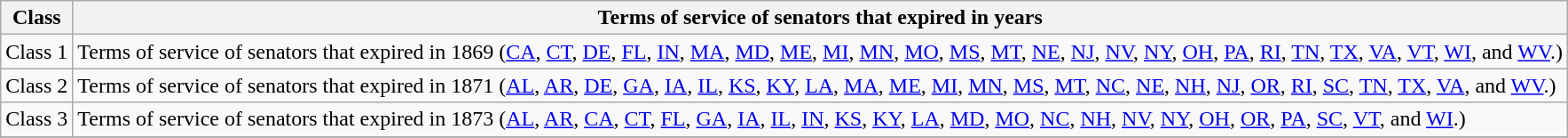<table class="wikitable sortable">
<tr valign=bottom>
<th>Class</th>
<th>Terms of service of senators that expired in years</th>
</tr>
<tr>
<td>Class 1</td>
<td>Terms of service of senators that expired in 1869 (<a href='#'>CA</a>, <a href='#'>CT</a>, <a href='#'>DE</a>, <a href='#'>FL</a>, <a href='#'>IN</a>, <a href='#'>MA</a>, <a href='#'>MD</a>, <a href='#'>ME</a>,  <a href='#'>MI</a>, <a href='#'>MN</a>, <a href='#'>MO</a>, <a href='#'>MS</a>, <a href='#'>MT</a>, <a href='#'>NE</a>, <a href='#'>NJ</a>, <a href='#'>NV</a>, <a href='#'>NY</a>, <a href='#'>OH</a>, <a href='#'>PA</a>, <a href='#'>RI</a>, <a href='#'>TN</a>, <a href='#'>TX</a>, <a href='#'>VA</a>, <a href='#'>VT</a>, <a href='#'>WI</a>, and <a href='#'>WV</a>.)</td>
</tr>
<tr>
<td>Class 2</td>
<td>Terms of service of senators that expired in 1871 (<a href='#'>AL</a>, <a href='#'>AR</a>, <a href='#'>DE</a>, <a href='#'>GA</a>, <a href='#'>IA</a>, <a href='#'>IL</a>, <a href='#'>KS</a>, <a href='#'>KY</a>, <a href='#'>LA</a>, <a href='#'>MA</a>, <a href='#'>ME</a>, <a href='#'>MI</a>, <a href='#'>MN</a>, <a href='#'>MS</a>, <a href='#'>MT</a>, <a href='#'>NC</a>, <a href='#'>NE</a>, <a href='#'>NH</a>, <a href='#'>NJ</a>, <a href='#'>OR</a>, <a href='#'>RI</a>, <a href='#'>SC</a>, <a href='#'>TN</a>, <a href='#'>TX</a>, <a href='#'>VA</a>, and <a href='#'>WV</a>.)</td>
</tr>
<tr>
<td>Class 3</td>
<td>Terms of service of senators that expired in 1873 (<a href='#'>AL</a>, <a href='#'>AR</a>, <a href='#'>CA</a>, <a href='#'>CT</a>, <a href='#'>FL</a>, <a href='#'>GA</a>, <a href='#'>IA</a>, <a href='#'>IL</a>, <a href='#'>IN</a>, <a href='#'>KS</a>, <a href='#'>KY</a>, <a href='#'>LA</a>, <a href='#'>MD</a>, <a href='#'>MO</a>, <a href='#'>NC</a>, <a href='#'>NH</a>, <a href='#'>NV</a>, <a href='#'>NY</a>, <a href='#'>OH</a>, <a href='#'>OR</a>, <a href='#'>PA</a>, <a href='#'>SC</a>, <a href='#'>VT</a>, and <a href='#'>WI</a>.)</td>
</tr>
<tr>
</tr>
</table>
